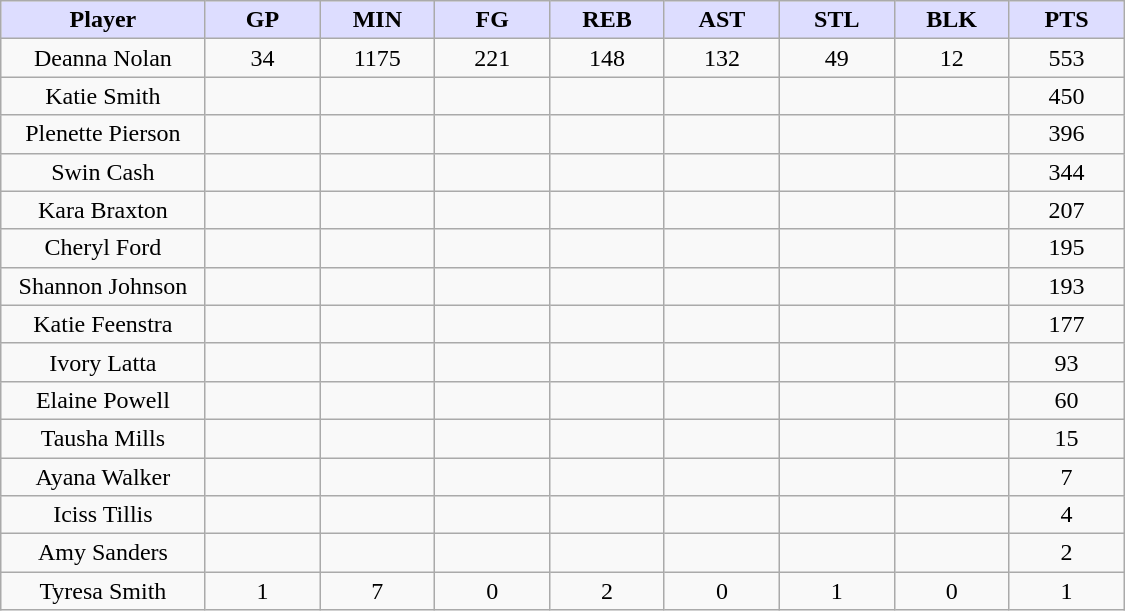<table class="wikitable sortable">
<tr>
<th style="background:#ddf; width:16%;">Player</th>
<th style="background:#ddf; width:9%;">GP</th>
<th style="background:#ddf; width:9%;">MIN</th>
<th style="background:#ddf; width:9%;">FG</th>
<th style="background:#ddf; width:9%;">REB</th>
<th style="background:#ddf; width:9%;">AST</th>
<th style="background:#ddf; width:9%;">STL</th>
<th style="background:#ddf; width:9%;">BLK</th>
<th style="background:#ddf; width:9%;">PTS</th>
</tr>
<tr style="text-align:center;">
<td>Deanna Nolan</td>
<td>34</td>
<td>1175</td>
<td>221</td>
<td>148</td>
<td>132</td>
<td>49</td>
<td>12</td>
<td>553</td>
</tr>
<tr style="text-align:center;">
<td>Katie Smith</td>
<td></td>
<td></td>
<td></td>
<td></td>
<td></td>
<td></td>
<td></td>
<td>450</td>
</tr>
<tr style="text-align:center;">
<td>Plenette Pierson</td>
<td></td>
<td></td>
<td></td>
<td></td>
<td></td>
<td></td>
<td></td>
<td>396</td>
</tr>
<tr style="text-align:center;">
<td>Swin Cash</td>
<td></td>
<td></td>
<td></td>
<td></td>
<td></td>
<td></td>
<td></td>
<td>344</td>
</tr>
<tr style="text-align:center;">
<td>Kara Braxton</td>
<td></td>
<td></td>
<td></td>
<td></td>
<td></td>
<td></td>
<td></td>
<td>207</td>
</tr>
<tr style="text-align:center;">
<td>Cheryl Ford</td>
<td></td>
<td></td>
<td></td>
<td></td>
<td></td>
<td></td>
<td></td>
<td>195</td>
</tr>
<tr style="text-align:center;">
<td>Shannon Johnson</td>
<td></td>
<td></td>
<td></td>
<td></td>
<td></td>
<td></td>
<td></td>
<td>193</td>
</tr>
<tr style="text-align:center;">
<td>Katie Feenstra</td>
<td></td>
<td></td>
<td></td>
<td></td>
<td></td>
<td></td>
<td></td>
<td>177</td>
</tr>
<tr style="text-align:center;">
<td>Ivory Latta</td>
<td></td>
<td></td>
<td></td>
<td></td>
<td></td>
<td></td>
<td></td>
<td>93</td>
</tr>
<tr style="text-align:center;">
<td>Elaine Powell</td>
<td></td>
<td></td>
<td></td>
<td></td>
<td></td>
<td></td>
<td></td>
<td>60</td>
</tr>
<tr style="text-align:center;">
<td>Tausha Mills</td>
<td></td>
<td></td>
<td></td>
<td></td>
<td></td>
<td></td>
<td></td>
<td>15</td>
</tr>
<tr style="text-align:center;">
<td>Ayana Walker</td>
<td></td>
<td></td>
<td></td>
<td></td>
<td></td>
<td></td>
<td></td>
<td>7</td>
</tr>
<tr style="text-align:center;">
<td>Iciss Tillis</td>
<td></td>
<td></td>
<td></td>
<td></td>
<td></td>
<td></td>
<td></td>
<td>4</td>
</tr>
<tr style="text-align:center;">
<td>Amy Sanders</td>
<td></td>
<td></td>
<td></td>
<td></td>
<td></td>
<td></td>
<td></td>
<td>2</td>
</tr>
<tr style="text-align:center;">
<td>Tyresa Smith</td>
<td>1</td>
<td>7</td>
<td>0</td>
<td>2</td>
<td>0</td>
<td>1</td>
<td>0</td>
<td>1</td>
</tr>
</table>
